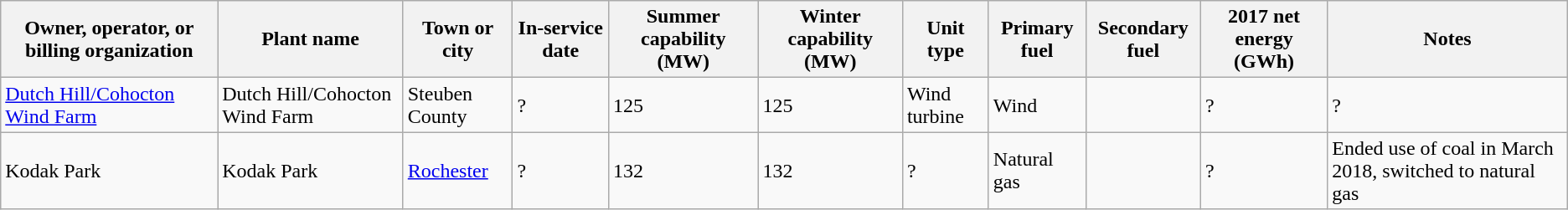<table class="wikitable sortable">
<tr>
<th>Owner, operator, or billing organization</th>
<th>Plant name</th>
<th>Town or city</th>
<th>In-service date</th>
<th>Summer capability (MW)</th>
<th>Winter capability (MW)</th>
<th>Unit type</th>
<th>Primary fuel</th>
<th>Secondary fuel</th>
<th>2017 net energy (GWh)</th>
<th>Notes</th>
</tr>
<tr>
<td><a href='#'>Dutch Hill/Cohocton Wind Farm</a></td>
<td>Dutch Hill/Cohocton Wind Farm</td>
<td>Steuben County</td>
<td>?</td>
<td>125</td>
<td>125</td>
<td>Wind turbine</td>
<td>Wind</td>
<td></td>
<td>?</td>
<td>?</td>
</tr>
<tr>
<td>Kodak Park</td>
<td>Kodak Park</td>
<td><a href='#'>Rochester</a> </td>
<td>?</td>
<td>132</td>
<td>132</td>
<td>?</td>
<td>Natural gas</td>
<td></td>
<td>?</td>
<td>Ended use of coal in March 2018, switched to natural gas</td>
</tr>
</table>
